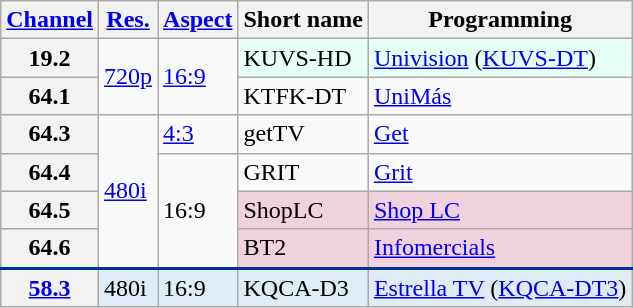<table class="wikitable">
<tr>
<th scope = "col"><a href='#'>Channel</a></th>
<th scope = "col"><a href='#'>Res.</a></th>
<th scope = "col"><a href='#'>Aspect</a></th>
<th scope = "col">Short name</th>
<th scope = "col">Programming</th>
</tr>
<tr>
<th scope = "row">19.2</th>
<td rowspan="2"><a href='#'>720p</a></td>
<td rowspan="2"><a href='#'>16:9</a></td>
<td style="background-color: #E6FFF7;">KUVS-HD</td>
<td style="background-color: #E6FFF7;"><a href='#'>Univision</a> (<a href='#'>KUVS-DT</a>)</td>
</tr>
<tr>
<th scope = "row">64.1</th>
<td>KTFK-DT</td>
<td><a href='#'>UniMás</a></td>
</tr>
<tr>
<th scope = "row">64.3</th>
<td rowspan="4"><a href='#'>480i</a></td>
<td><a href='#'>4:3</a></td>
<td>getTV</td>
<td><a href='#'>Get</a></td>
</tr>
<tr>
<th scope = "row">64.4</th>
<td rowspan="3">16:9</td>
<td>GRIT</td>
<td><a href='#'>Grit</a></td>
</tr>
<tr style="background-color: #f2d1de;">
<th scope = "row">64.5</th>
<td>ShopLC</td>
<td><a href='#'>Shop LC</a> </td>
</tr>
<tr style="background-color: #f2d1de;">
<th scope = "row">64.6</th>
<td>BT2</td>
<td><a href='#'>Infomercials</a> </td>
</tr>
<tr style="background-color:#DFEBF6; border-top: 2px solid #003399;">
<th scope = "row"><a href='#'>58.3</a></th>
<td>480i</td>
<td>16:9</td>
<td>KQCA-D3</td>
<td><a href='#'>Estrella TV</a> (<a href='#'>KQCA-DT3</a>)</td>
</tr>
</table>
